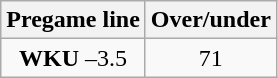<table class="wikitable">
<tr align="center">
<th style=>Pregame line</th>
<th style=>Over/under</th>
</tr>
<tr align="center">
<td><strong>WKU</strong> –3.5</td>
<td>71</td>
</tr>
</table>
